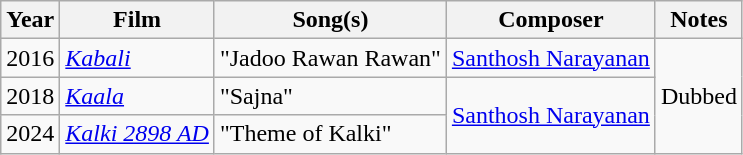<table class="wikitable">
<tr>
<th>Year</th>
<th>Film</th>
<th>Song(s)</th>
<th>Composer</th>
<th>Notes</th>
</tr>
<tr>
<td>2016</td>
<td><em><a href='#'>Kabali</a></em></td>
<td>"Jadoo Rawan Rawan"</td>
<td><a href='#'>Santhosh Narayanan</a></td>
<td rowspan="3">Dubbed</td>
</tr>
<tr>
<td>2018</td>
<td><em><a href='#'>Kaala</a></em></td>
<td>"Sajna"</td>
<td rowspan="2"><a href='#'>Santhosh Narayanan</a></td>
</tr>
<tr>
<td>2024</td>
<td><em><a href='#'>Kalki 2898 AD</a></em></td>
<td>"Theme of Kalki"</td>
</tr>
</table>
